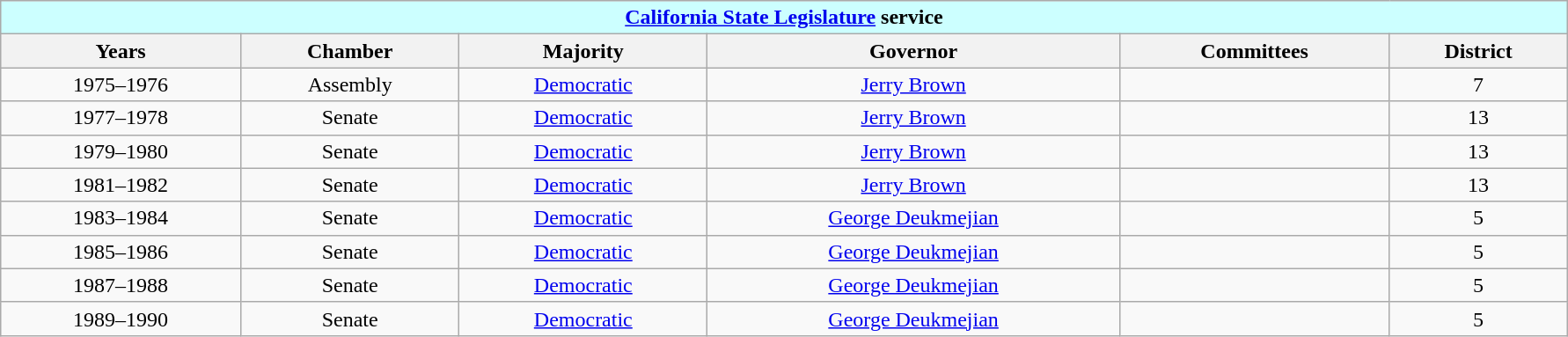<table class="wikitable"  style="text-align:center; width:94%; margin:auto;">
<tr>
<th colspan="6" style="background:#cff;"><a href='#'>California State Legislature</a> service</th>
</tr>
<tr>
<th>Years</th>
<th>Chamber</th>
<th>Majority</th>
<th>Governor</th>
<th>Committees</th>
<th>District</th>
</tr>
<tr>
<td>1975–1976</td>
<td>Assembly</td>
<td><a href='#'>Democratic</a></td>
<td><a href='#'>Jerry Brown</a></td>
<td></td>
<td>7</td>
</tr>
<tr>
<td>1977–1978</td>
<td>Senate</td>
<td><a href='#'>Democratic</a></td>
<td><a href='#'>Jerry Brown</a></td>
<td></td>
<td>13</td>
</tr>
<tr>
<td>1979–1980</td>
<td>Senate</td>
<td><a href='#'>Democratic</a></td>
<td><a href='#'>Jerry Brown</a></td>
<td></td>
<td>13</td>
</tr>
<tr>
<td>1981–1982</td>
<td>Senate</td>
<td><a href='#'>Democratic</a></td>
<td><a href='#'>Jerry Brown</a></td>
<td></td>
<td>13</td>
</tr>
<tr>
<td>1983–1984</td>
<td>Senate</td>
<td><a href='#'>Democratic</a></td>
<td><a href='#'>George Deukmejian</a></td>
<td></td>
<td>5</td>
</tr>
<tr>
<td>1985–1986</td>
<td>Senate</td>
<td><a href='#'>Democratic</a></td>
<td><a href='#'>George Deukmejian</a></td>
<td></td>
<td>5</td>
</tr>
<tr>
<td>1987–1988</td>
<td>Senate</td>
<td><a href='#'>Democratic</a></td>
<td><a href='#'>George Deukmejian</a></td>
<td></td>
<td>5</td>
</tr>
<tr>
<td>1989–1990</td>
<td>Senate</td>
<td><a href='#'>Democratic</a></td>
<td><a href='#'>George Deukmejian</a></td>
<td></td>
<td>5</td>
</tr>
</table>
